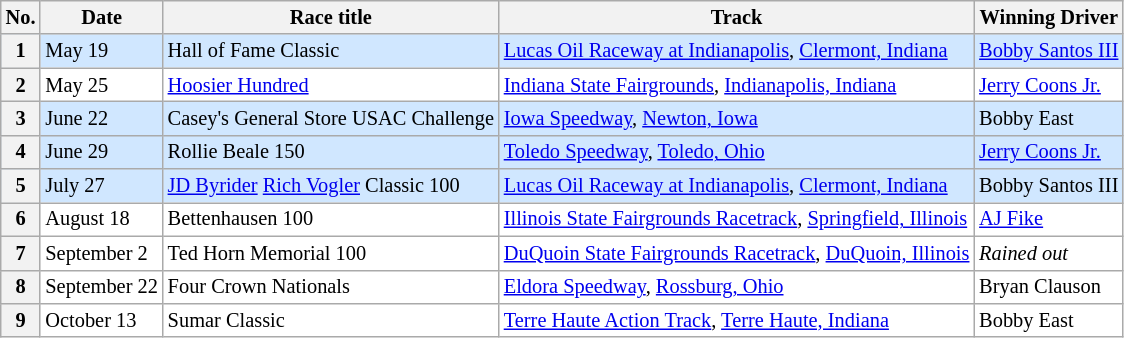<table class="wikitable" style="font-size:85%;">
<tr>
<th>No.</th>
<th>Date</th>
<th>Race title</th>
<th>Track</th>
<th>Winning Driver</th>
</tr>
<tr style="background:#D0E7FF;">
<th>1</th>
<td>May 19</td>
<td>Hall of Fame Classic</td>
<td><a href='#'>Lucas Oil Raceway at Indianapolis</a>, <a href='#'>Clermont, Indiana</a></td>
<td><a href='#'>Bobby Santos III</a></td>
</tr>
<tr style="background:white;">
<th>2</th>
<td>May 25</td>
<td><a href='#'>Hoosier Hundred</a></td>
<td><a href='#'>Indiana State Fairgrounds</a>, <a href='#'>Indianapolis, Indiana</a></td>
<td><a href='#'>Jerry Coons Jr.</a></td>
</tr>
<tr style="background:#D0E7FF;">
<th>3</th>
<td>June 22</td>
<td>Casey's General Store USAC Challenge</td>
<td><a href='#'>Iowa Speedway</a>, <a href='#'>Newton, Iowa</a></td>
<td>Bobby East</td>
</tr>
<tr style="background:#D0E7FF;">
<th>4</th>
<td>June 29</td>
<td>Rollie Beale 150</td>
<td><a href='#'>Toledo Speedway</a>, <a href='#'>Toledo, Ohio</a></td>
<td><a href='#'>Jerry Coons Jr.</a></td>
</tr>
<tr style="background:#D0E7FF;">
<th>5</th>
<td>July 27</td>
<td><a href='#'>JD Byrider</a> <a href='#'>Rich Vogler</a> Classic 100</td>
<td><a href='#'>Lucas Oil Raceway at Indianapolis</a>, <a href='#'>Clermont, Indiana</a></td>
<td>Bobby Santos III</td>
</tr>
<tr style="background:white;">
<th>6</th>
<td>August 18</td>
<td>Bettenhausen 100</td>
<td><a href='#'>Illinois State Fairgrounds Racetrack</a>, <a href='#'>Springfield, Illinois</a></td>
<td><a href='#'>AJ Fike</a></td>
</tr>
<tr style="background:white;">
<th>7</th>
<td>September 2</td>
<td>Ted Horn Memorial 100</td>
<td><a href='#'>DuQuoin State Fairgrounds Racetrack</a>, <a href='#'>DuQuoin, Illinois</a></td>
<td><em>Rained out</em></td>
</tr>
<tr style="background:white;">
<th>8</th>
<td>September 22</td>
<td>Four Crown Nationals</td>
<td><a href='#'>Eldora Speedway</a>, <a href='#'>Rossburg, Ohio</a></td>
<td>Bryan Clauson</td>
</tr>
<tr style="background:white;">
<th>9</th>
<td>October 13</td>
<td>Sumar Classic</td>
<td><a href='#'>Terre Haute Action Track</a>, <a href='#'>Terre Haute, Indiana</a></td>
<td>Bobby East</td>
</tr>
</table>
